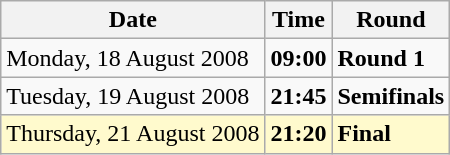<table class="wikitable">
<tr>
<th>Date</th>
<th>Time</th>
<th>Round</th>
</tr>
<tr>
<td>Monday, 18 August 2008</td>
<td><strong>09:00</strong></td>
<td><strong>Round 1</strong></td>
</tr>
<tr>
<td>Tuesday, 19 August 2008</td>
<td><strong>21:45</strong></td>
<td><strong>Semifinals</strong></td>
</tr>
<tr style=background:lemonchiffon>
<td>Thursday, 21 August 2008</td>
<td><strong>21:20</strong></td>
<td><strong>Final</strong></td>
</tr>
</table>
